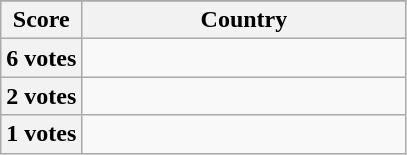<table class="wikitable">
<tr>
</tr>
<tr>
<th scope="col" width="20%">Score</th>
<th scope="col">Country</th>
</tr>
<tr>
<th scope="row">6 votes</th>
<td></td>
</tr>
<tr>
<th scope="row">2 votes</th>
<td></td>
</tr>
<tr>
<th scope="row">1 votes</th>
<td></td>
</tr>
</table>
